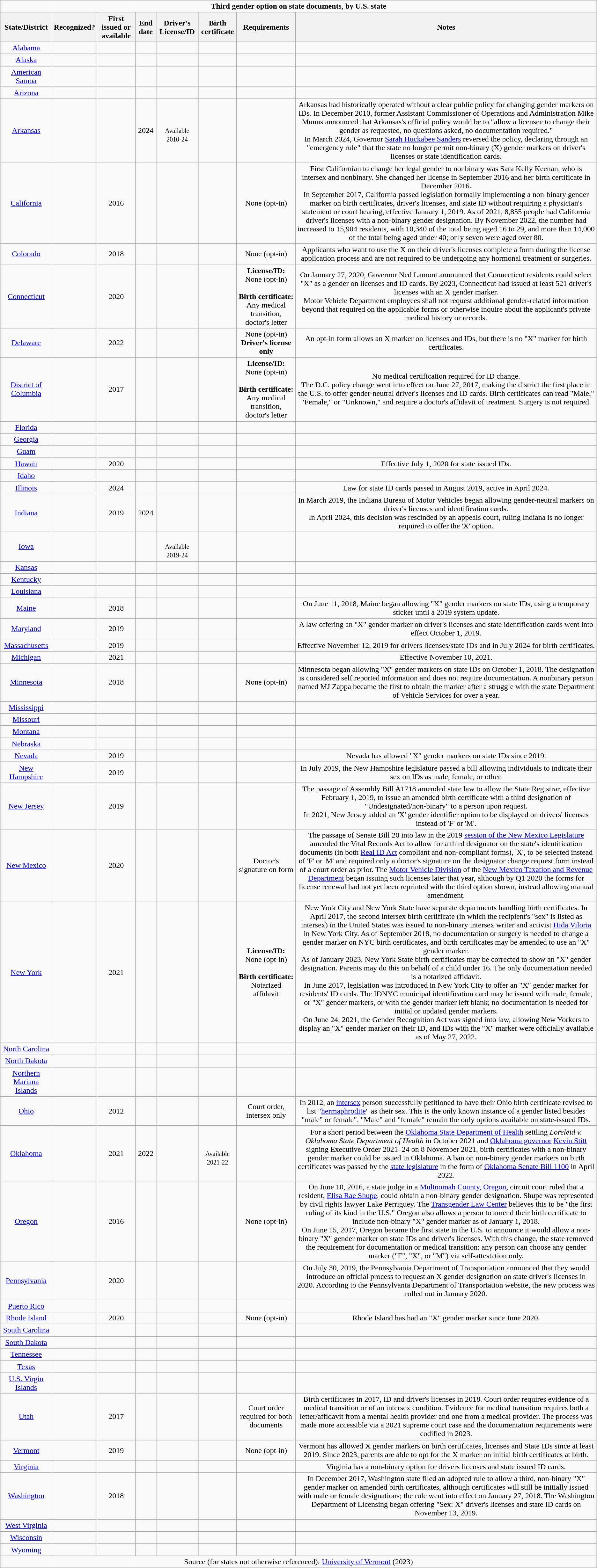<table class="wikitable sortable" width="auto" style="text-align: center">
<tr>
<td colspan="8"><strong>Third gender option on state documents, by U.S. state</strong></td>
</tr>
<tr>
<th>State/District</th>
<th>Recognized?</th>
<th>First issued or available</th>
<th>End date</th>
<th>Driver's License/ID</th>
<th>Birth certificate</th>
<th>Requirements</th>
<th>Notes</th>
</tr>
<tr>
<td><a href='#'>Alabama</a></td>
<td></td>
<td></td>
<td></td>
<td></td>
<td></td>
<td></td>
<td></td>
</tr>
<tr>
<td><a href='#'>Alaska</a></td>
<td></td>
<td></td>
<td></td>
<td></td>
<td></td>
<td></td>
<td></td>
</tr>
<tr>
<td><a href='#'>American Samoa</a></td>
<td></td>
<td></td>
<td></td>
<td></td>
<td></td>
<td></td>
</tr>
<tr>
<td><a href='#'>Arizona</a></td>
<td></td>
<td></td>
<td></td>
<td></td>
<td></td>
<td></td>
<td></td>
</tr>
<tr>
<td><a href='#'>Arkansas</a></td>
<td></td>
<td></td>
<td>2024</td>
<td> <br><small> Available 2010-24</small></td>
<td></td>
<td></td>
<td>Arkansas had historically operated without a clear public policy for changing gender markers on IDs. In December 2010, former Assistant Commissioner of Operations and Administration Mike Munns announced that Arkansas's official policy would be to "allow a licensee to change their gender as requested, no questions asked, no documentation required."<br>In March 2024, Governor <a href='#'>Sarah Huckabee Sanders</a> reversed the policy, declaring through an "emergency rule" that the state no longer permit non-binary (X) gender markers on driver's licenses or state identification cards.</td>
</tr>
<tr>
<td><a href='#'>California</a></td>
<td></td>
<td>2016</td>
<td></td>
<td></td>
<td></td>
<td> None (opt-in)</td>
<td>First Californian to change her legal gender to nonbinary was Sara Kelly Keenan, who is intersex and nonbinary. She changed her license in September 2016 and her birth certificate in December 2016.<br>In September 2017, California passed legislation formally implementing a non-binary gender marker on birth certificates, driver's licenses, and state ID without requiring a physician's statement or court hearing, effective January 1, 2019. As of 2021, 8,855 people had California driver's licenses with a non-binary gender designation. By November 2022, the number had increased to 15,904 residents, with 10,340 of the total being aged 16 to 29, and more than 14,000 of the total being aged under 40; only seven were aged over 80.</td>
</tr>
<tr>
<td><a href='#'>Colorado</a></td>
<td></td>
<td>2018</td>
<td></td>
<td></td>
<td></td>
<td> None (opt-in)</td>
<td>Applicants who want to use the X on their driver's licenses complete a form during the license application process and are not required to be undergoing any hormonal treatment or surgeries.<br></td>
</tr>
<tr>
<td><a href='#'>Connecticut</a></td>
<td></td>
<td>2020</td>
<td></td>
<td></td>
<td></td>
<td><strong>License/ID:</strong> <br> None (opt-in) <br><br> <strong>Birth certificate:</strong> <br> Any medical transition, doctor's letter</td>
<td>On January 27, 2020, Governor Ned Lamont announced that Connecticut residents could select "X" as a gender on licenses and ID cards. By 2023, Connecticut had issued at least 521 driver's licenses with an X gender marker.<br>Motor Vehicle Department employees shall not request additional gender-related information beyond that required on the applicable forms or otherwise inquire about the applicant's private medical history or records.</td>
</tr>
<tr>
<td><a href='#'>Delaware</a></td>
<td></td>
<td>2022</td>
<td></td>
<td></td>
<td></td>
<td>None (opt-in) <br> <strong>Driver's license only</strong></td>
<td>An opt-in form allows an X marker on licenses and IDs, but there is no "X" marker for birth certificates.</td>
</tr>
<tr>
<td><a href='#'>District of Columbia</a></td>
<td></td>
<td>2017</td>
<td></td>
<td></td>
<td></td>
<td><strong>License/ID:</strong> <br> None (opt-in) <br><br> <strong>Birth certificate:</strong> <br> Any medical transition, doctor's letter</td>
<td>No medical certification required for ID change.<br>The D.C. policy change went into effect on June 27, 2017, making the district the first place in the U.S. to offer gender-neutral driver's licenses and ID cards. Birth certificates can read "Male," "Female," or "Unknown," and require a doctor's affidavit of treatment. Surgery is not required.</td>
</tr>
<tr>
<td><a href='#'>Florida</a></td>
<td></td>
<td></td>
<td></td>
<td></td>
<td></td>
<td></td>
<td></td>
</tr>
<tr>
<td><a href='#'>Georgia</a></td>
<td></td>
<td></td>
<td></td>
<td></td>
<td></td>
<td></td>
<td></td>
</tr>
<tr>
<td><a href='#'>Guam</a></td>
<td></td>
<td></td>
<td></td>
<td></td>
<td></td>
<td></td>
</tr>
<tr>
<td><a href='#'>Hawaii</a></td>
<td></td>
<td>2020</td>
<td></td>
<td></td>
<td></td>
<td></td>
<td>Effective July 1, 2020 for state issued IDs.</td>
</tr>
<tr>
<td><a href='#'>Idaho</a></td>
<td></td>
<td></td>
<td></td>
<td></td>
<td></td>
<td></td>
<td></td>
</tr>
<tr>
<td><a href='#'>Illinois</a></td>
<td></td>
<td>2024</td>
<td></td>
<td></td>
<td></td>
<td></td>
<td>Law for state ID cards passed in August 2019,  active in April 2024.</td>
</tr>
<tr>
<td><a href='#'>Indiana</a></td>
<td></td>
<td>2019</td>
<td>2024</td>
<td></td>
<td></td>
<td></td>
<td>In March 2019, the Indiana Bureau of Motor Vehicles began allowing gender-neutral markers on driver's licenses and identification cards.<br>In April 2024, this decision was rescinded by an appeals court, ruling Indiana is no longer required to offer the 'X' option.</td>
</tr>
<tr>
<td><a href='#'>Iowa</a></td>
<td></td>
<td></td>
<td></td>
<td><br><small>Available 2019-24</small></td>
<td></td>
<td></td>
<td></td>
</tr>
<tr>
<td><a href='#'>Kansas</a></td>
<td></td>
<td></td>
<td></td>
<td></td>
<td></td>
<td></td>
<td></td>
</tr>
<tr>
<td><a href='#'>Kentucky</a></td>
<td></td>
<td></td>
<td></td>
<td></td>
<td></td>
<td></td>
<td></td>
</tr>
<tr>
<td><a href='#'>Louisiana</a></td>
<td></td>
<td></td>
<td></td>
<td></td>
<td></td>
<td></td>
<td></td>
</tr>
<tr>
<td><a href='#'>Maine</a></td>
<td></td>
<td>2018</td>
<td></td>
<td></td>
<td></td>
<td></td>
<td>On June 11, 2018, Maine began allowing "X" gender markers on state IDs, using a temporary sticker until a 2019 system update.</td>
</tr>
<tr>
<td><a href='#'>Maryland</a></td>
<td></td>
<td>2019</td>
<td></td>
<td></td>
<td></td>
<td></td>
<td>A law offering an "X" gender marker on driver's licenses and state identification cards went into effect October 1, 2019.</td>
</tr>
<tr>
<td><a href='#'>Massachusetts</a></td>
<td></td>
<td>2019</td>
<td></td>
<td></td>
<td></td>
<td></td>
<td>Effective November 12, 2019 for drivers licenses/state IDs and in July 2024 for birth certificates.</td>
</tr>
<tr>
<td><a href='#'>Michigan</a></td>
<td></td>
<td>2021</td>
<td></td>
<td></td>
<td></td>
<td></td>
<td>Effective November 10, 2021.</td>
</tr>
<tr>
<td><a href='#'>Minnesota</a></td>
<td></td>
<td>2018</td>
<td></td>
<td></td>
<td></td>
<td> None (opt-in)</td>
<td>Minnesota began allowing "X" gender markers on state IDs on October 1, 2018. The designation is considered self reported information and does not require documentation. A nonbinary person named MJ Zappa became the first to obtain the marker after a struggle with the state Department of Vehicle Services for over a year.</td>
</tr>
<tr>
<td><a href='#'>Mississippi</a></td>
<td></td>
<td></td>
<td></td>
<td></td>
<td></td>
<td></td>
<td></td>
</tr>
<tr>
<td><a href='#'>Missouri</a></td>
<td></td>
<td></td>
<td></td>
<td></td>
<td></td>
<td></td>
<td></td>
</tr>
<tr>
<td><a href='#'>Montana</a></td>
<td></td>
<td></td>
<td></td>
<td></td>
<td></td>
<td></td>
<td></td>
</tr>
<tr>
<td><a href='#'>Nebraska</a></td>
<td></td>
<td></td>
<td></td>
<td></td>
<td></td>
<td></td>
<td></td>
</tr>
<tr>
<td><a href='#'>Nevada</a></td>
<td></td>
<td>2019</td>
<td></td>
<td></td>
<td></td>
<td></td>
<td>Nevada has allowed "X" gender markers on state IDs since 2019.</td>
</tr>
<tr>
<td><a href='#'>New Hampshire</a></td>
<td></td>
<td>2019</td>
<td></td>
<td></td>
<td></td>
<td></td>
<td>In July 2019, the New Hampshire legislature passed a bill allowing individuals to indicate their sex on IDs as male, female, or other.</td>
</tr>
<tr>
<td><a href='#'>New Jersey</a></td>
<td></td>
<td>2019</td>
<td></td>
<td></td>
<td></td>
<td></td>
<td>The passage of Assembly Bill A1718 amended state law to allow the State Registrar, effective February 1, 2019, to issue an amended birth certificate with a third designation of "Undesignated/non-binary" to a person upon request.<br>In 2021, New Jersey added an 'X' gender identifier option to be displayed on drivers' licenses instead of 'F' or 'M'.</td>
</tr>
<tr>
<td><a href='#'>New Mexico</a></td>
<td></td>
<td>2020</td>
<td></td>
<td></td>
<td></td>
<td>Doctor's signature on form</td>
<td>The passage of Senate Bill 20 into law in the 2019 <a href='#'>session of the New Mexico Legislature</a> amended the Vital Records Act to allow for a third designator on the state's identification documents (in both <a href='#'>Real ID Act</a> compliant and non-compliant forms), 'X', to be selected instead of 'F' or 'M' and required only a doctor's signature on the designator change request form instead of a court order as prior. The <a href='#'>Motor Vehicle Division</a> of the <a href='#'>New Mexico Taxation and Revenue Department</a> began issuing such licenses later that year, although by Q1 2020 the forms for license renewal had not yet been reprinted with the third option shown, instead allowing manual amendment.</td>
</tr>
<tr>
<td><a href='#'>New York</a></td>
<td></td>
<td>2021</td>
<td></td>
<td></td>
<td></td>
<td><strong>License/ID:</strong> <br> None (opt-in) <br><br> <strong>Birth certificate:</strong> <br> Notarized affidavit</td>
<td>New York City and New York State have separate departments handling birth certificates. In April 2017, the second intersex birth certificate (in which the recipient's "sex" is listed as intersex) in the United States was issued to non-binary intersex writer and activist <a href='#'>Hida Viloria</a> in New York City. As of September 2018, no documentation or surgery is needed to change a gender marker on NYC birth certificates, and birth certificates may be amended to use an "X" gender marker.<br>As of January 2023, New York State birth certificates may be corrected to show an "X" gender designation. Parents may do this on behalf of a child under 16. The only documentation needed is a notarized affidavit.<br>In June 2017, legislation was introduced in New York City to offer an "X" gender marker for residents' ID cards. The IDNYC municipal identification card may be issued with male, female, or "X" gender markers, or with the gender marker left blank; no documentation is needed for initial or updated gender markers.<br>On June 24, 2021, the Gender Recognition Act was signed into law, allowing New Yorkers to display an "X" gender marker on their ID, and IDs with the "X" marker were officially available as of May 27, 2022.</td>
</tr>
<tr>
<td><a href='#'>North Carolina</a></td>
<td></td>
<td></td>
<td></td>
<td></td>
<td></td>
<td></td>
<td></td>
</tr>
<tr>
<td><a href='#'>North Dakota</a></td>
<td></td>
<td></td>
<td></td>
<td></td>
<td></td>
<td></td>
<td></td>
</tr>
<tr>
<td><a href='#'>Northern Mariana Islands</a></td>
<td></td>
<td></td>
<td></td>
<td></td>
<td></td>
<td></td>
</tr>
<tr>
<td><a href='#'>Ohio</a></td>
<td></td>
<td>2012</td>
<td></td>
<td></td>
<td></td>
<td>Court order, intersex only</td>
<td>In 2012, an <a href='#'>intersex</a> person successfully petitioned to have their Ohio birth certificate revised to list "<a href='#'>hermaphrodite</a>" as their sex. This is the only known instance of a gender listed besides "male" or female". "Male" and "female" remain the only options available on state-issued IDs.</td>
</tr>
<tr>
<td><a href='#'>Oklahoma</a></td>
<td></td>
<td>2021</td>
<td>2022</td>
<td></td>
<td><br><small>Available 2021-22</small></td>
<td></td>
<td>For a short period between the <a href='#'>Oklahoma State Department of Health</a> settling <em>Loreleid v. Oklahoma State Department of Health</em> in October 2021 and <a href='#'>Oklahoma governor</a> <a href='#'>Kevin Stitt</a> signing Executive Order 2021–24 on 8 November 2021, birth certificates with a non-binary gender marker could be issued in Oklahoma. A ban on non-binary gender markers on birth certificates was passed by the <a href='#'>state legislature</a> in the form of <a href='#'>Oklahoma Senate Bill 1100</a> in April 2022.</td>
</tr>
<tr>
<td><a href='#'>Oregon</a></td>
<td></td>
<td>2016</td>
<td></td>
<td></td>
<td></td>
<td> None (opt-in)</td>
<td>On June 10, 2016, a state judge in a <a href='#'>Multnomah County, Oregon</a>, circuit court ruled that a resident, <a href='#'>Elisa Rae Shupe</a>, could obtain a non-binary gender designation. Shupe was represented by civil rights lawyer Lake Perriguey. The <a href='#'>Transgender Law Center</a> believes this to be "the first ruling of its kind in the U.S." Oregon also allows a person to amend their birth certificate to include non-binary "X" gender marker as of January 1, 2018.<br>On June 15, 2017, Oregon became the first state in the U.S. to announce it would allow a non-binary "X" gender marker on state IDs and driver's licenses. With this change, the state removed the requirement for documentation or medical transition: any person can choose any gender marker ("F", "X", or "M") via self-attestation only.</td>
</tr>
<tr>
<td><a href='#'>Pennsylvania</a></td>
<td></td>
<td>2020</td>
<td></td>
<td></td>
<td></td>
<td></td>
<td>On July 30, 2019, the Pennsylvania Department of Transportation announced that they would introduce an official process to request an X gender designation on state driver's licenses in 2020. According to the Pennsylvania Department of Transportation website, the new process was rolled out in January 2020.</td>
</tr>
<tr>
<td><a href='#'>Puerto Rico</a></td>
<td></td>
<td></td>
<td></td>
<td></td>
<td></td>
<td></td>
</tr>
<tr>
<td><a href='#'>Rhode Island</a></td>
<td></td>
<td>2020</td>
<td></td>
<td></td>
<td></td>
<td> None (opt-in)</td>
<td>Rhode Island has had an "X" gender marker since June 2020.</td>
</tr>
<tr>
<td><a href='#'>South Carolina</a></td>
<td></td>
<td></td>
<td></td>
<td></td>
<td></td>
<td></td>
<td></td>
</tr>
<tr>
<td><a href='#'>South Dakota</a></td>
<td></td>
<td></td>
<td></td>
<td></td>
<td></td>
<td></td>
<td></td>
</tr>
<tr>
<td><a href='#'>Tennessee</a></td>
<td></td>
<td></td>
<td></td>
<td></td>
<td></td>
<td></td>
<td></td>
</tr>
<tr>
<td><a href='#'>Texas</a></td>
<td></td>
<td></td>
<td></td>
<td></td>
<td></td>
<td></td>
<td></td>
</tr>
<tr>
<td><a href='#'>U.S. Virgin Islands</a></td>
<td></td>
<td></td>
<td></td>
<td></td>
<td></td>
<td></td>
<td></td>
</tr>
<tr>
<td><a href='#'>Utah</a></td>
<td></td>
<td>2017</td>
<td></td>
<td></td>
<td></td>
<td>Court order required for both documents</td>
<td>Birth certificates in 2017, ID and driver's licenses in 2018. Court order requires evidence of a medical transition or of an intersex condition. Evidence for medical transition requires both a letter/affidavit from a mental health provider and one from a medical provider. The process was made more accessible via a 2021 supreme court case and the documentation requirements were codified in 2023.</td>
</tr>
<tr>
<td><a href='#'>Vermont</a></td>
<td></td>
<td>2019</td>
<td></td>
<td></td>
<td></td>
<td> None (opt-in)</td>
<td>Vermont has allowed X gender markers on birth certificates, licenses and State IDs since at least 2019. Since 2023, parents are able to opt for the X marker on initial birth certificates at birth.</td>
</tr>
<tr>
<td><a href='#'>Virginia</a></td>
<td></td>
<td></td>
<td></td>
<td></td>
<td></td>
<td></td>
<td>Virginia has a non-binary option for drivers licenses and state issued ID cards.</td>
</tr>
<tr>
<td><a href='#'>Washington</a></td>
<td></td>
<td>2018</td>
<td></td>
<td></td>
<td></td>
<td></td>
<td>In December 2017, Washington state filed an adopted rule to allow a third, non-binary "X" gender marker on amended birth certificates, although certificates will still be initially issued with male or female designations; the rule went into effect on January 27, 2018. The Washington Department of Licensing began offering "Sex: X" driver's licenses and state ID cards on November 13, 2019.</td>
</tr>
<tr>
<td><a href='#'>West Virginia</a></td>
<td></td>
<td></td>
<td></td>
<td></td>
<td></td>
<td></td>
<td></td>
</tr>
<tr>
<td><a href='#'>Wisconsin</a></td>
<td></td>
<td></td>
<td></td>
<td></td>
<td></td>
<td></td>
<td></td>
</tr>
<tr>
<td><a href='#'>Wyoming</a></td>
<td></td>
<td></td>
<td></td>
<td></td>
<td></td>
<td></td>
<td></td>
</tr>
<tr>
<td colspan="8">Source (for states not otherwise referenced): <a href='#'>University of Vermont</a> (2023)</td>
</tr>
</table>
